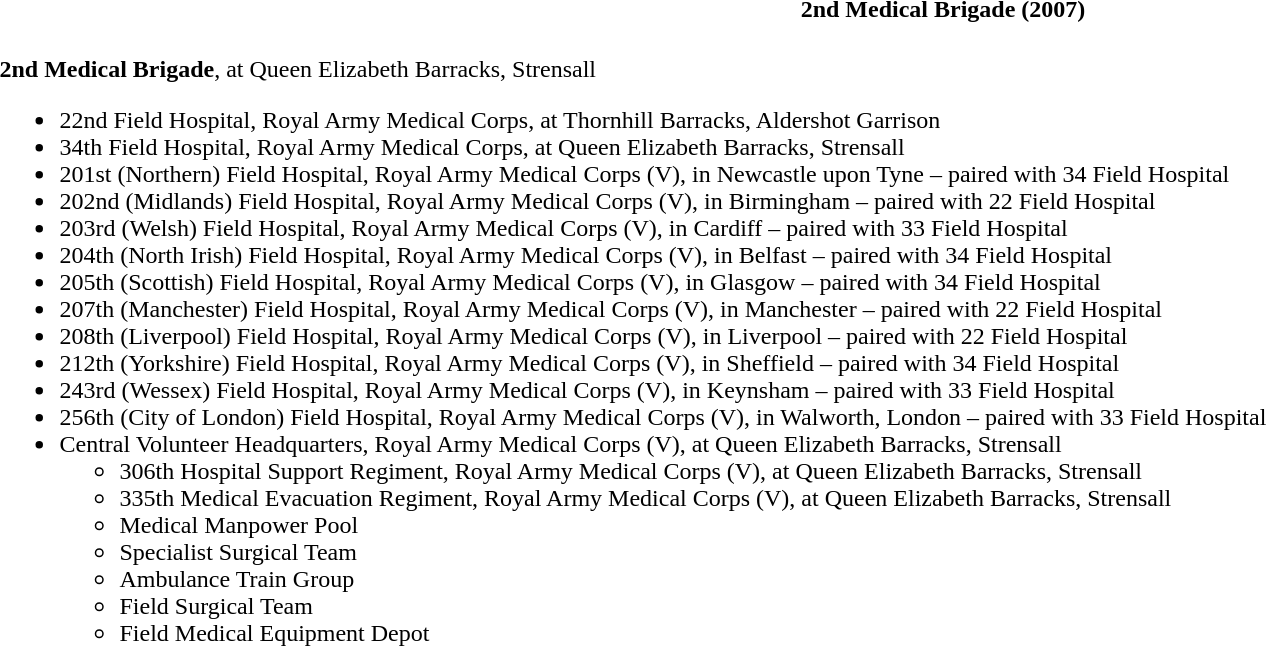<table class="toccolours collapsible collapsed" style="width:100%; background:transparent;">
<tr>
<th colspan=><strong>2nd Medical Brigade (2007)</strong></th>
</tr>
<tr>
<td colspan="2"><br><strong>2nd Medical Brigade</strong>, at Queen Elizabeth Barracks, Strensall<ul><li>22nd Field Hospital, Royal Army Medical Corps, at Thornhill Barracks, Aldershot Garrison</li><li>34th Field Hospital, Royal Army Medical Corps, at Queen Elizabeth Barracks, Strensall</li><li>201st (Northern) Field Hospital, Royal Army Medical Corps (V), in Newcastle upon Tyne – paired with 34 Field Hospital</li><li>202nd (Midlands) Field Hospital, Royal Army Medical Corps (V), in Birmingham – paired with 22 Field Hospital</li><li>203rd (Welsh) Field Hospital, Royal Army Medical Corps (V), in Cardiff – paired with 33 Field Hospital</li><li>204th (North Irish) Field Hospital, Royal Army Medical Corps (V), in Belfast – paired with 34 Field Hospital</li><li>205th (Scottish) Field Hospital, Royal Army Medical Corps (V), in Glasgow – paired with 34 Field Hospital</li><li>207th (Manchester) Field Hospital, Royal Army Medical Corps (V), in Manchester – paired with 22 Field Hospital</li><li>208th (Liverpool) Field Hospital, Royal Army Medical Corps (V), in Liverpool – paired with 22 Field Hospital</li><li>212th (Yorkshire) Field Hospital, Royal Army Medical Corps (V), in Sheffield – paired with 34 Field Hospital</li><li>243rd (Wessex) Field Hospital, Royal Army Medical Corps (V), in Keynsham – paired with 33 Field Hospital</li><li>256th (City of London) Field Hospital, Royal Army Medical Corps (V), in Walworth, London – paired with 33 Field Hospital</li><li>Central Volunteer Headquarters, Royal Army Medical Corps (V), at Queen Elizabeth Barracks, Strensall<ul><li>306th Hospital Support Regiment, Royal Army Medical Corps (V), at Queen Elizabeth Barracks, Strensall</li><li>335th Medical Evacuation Regiment, Royal Army Medical Corps (V), at Queen Elizabeth Barracks, Strensall</li><li>Medical Manpower Pool</li><li>Specialist Surgical Team</li><li>Ambulance Train Group</li><li>Field Surgical Team</li><li>Field Medical Equipment Depot</li></ul></li></ul></td>
</tr>
</table>
